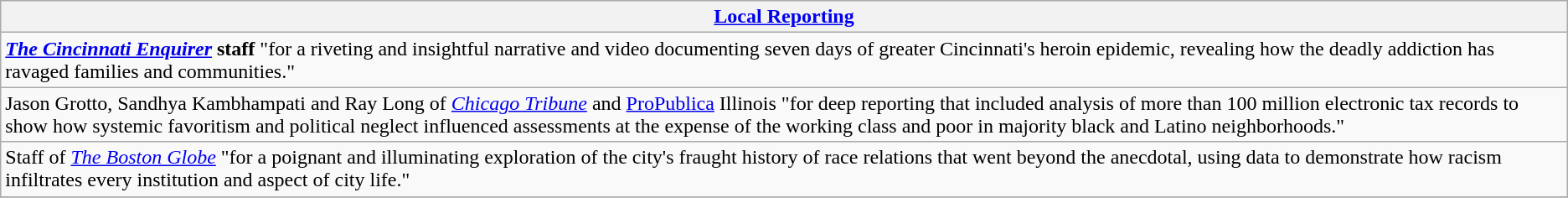<table class="wikitable" style="float:left; float:none;">
<tr>
<th><a href='#'>Local Reporting</a></th>
</tr>
<tr>
<td><strong><em><a href='#'>The Cincinnati Enquirer</a></em></strong> <strong>staff</strong> "for a riveting and insightful narrative and video documenting seven days of greater Cincinnati's heroin epidemic, revealing how the deadly addiction has ravaged families and communities."</td>
</tr>
<tr>
<td>Jason Grotto, Sandhya Kambhampati and Ray Long of <em><a href='#'>Chicago Tribune</a></em> and <a href='#'>ProPublica</a> Illinois "for deep reporting that included analysis of more than 100 million electronic tax records to show how systemic favoritism and political neglect influenced assessments at the expense of the working class and poor in majority black and Latino neighborhoods."</td>
</tr>
<tr>
<td>Staff of <em><a href='#'>The Boston Globe</a></em> "for a poignant and illuminating exploration of the city's fraught history of race relations that went beyond the anecdotal, using data to demonstrate how racism infiltrates every institution and aspect of city life."</td>
</tr>
<tr>
</tr>
</table>
